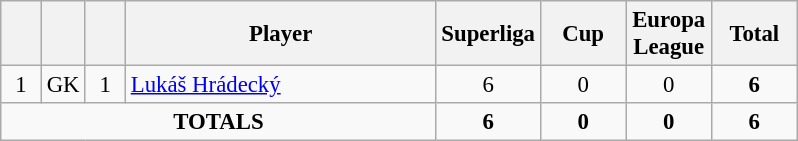<table class="wikitable sortable" style="font-size: 95%; text-align: center;">
<tr>
<th width=20></th>
<th width=20></th>
<th width=20></th>
<th width=200>Player</th>
<th width=50>Superliga</th>
<th width=50>Cup</th>
<th width=50>Europa League</th>
<th width=50>Total</th>
</tr>
<tr>
<td>1</td>
<td>GK</td>
<td>1</td>
<td align=left> <a href='#'>Lukáš Hrádecký</a></td>
<td>6</td>
<td>0</td>
<td>0</td>
<td><strong>6</strong></td>
</tr>
<tr>
<td colspan="4"><strong>TOTALS</strong></td>
<td><strong>6</strong></td>
<td><strong>0</strong></td>
<td><strong>0</strong></td>
<td><strong>6</strong></td>
</tr>
</table>
